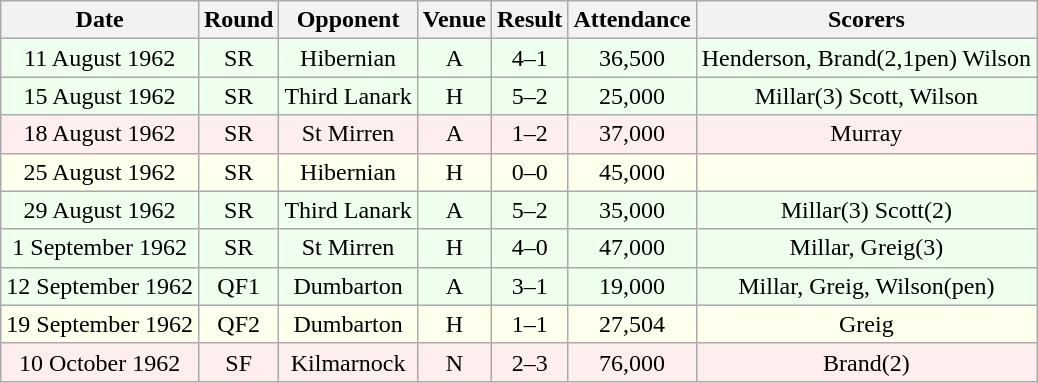<table class="wikitable sortable" style="font-size:100%; text-align:center">
<tr>
<th>Date</th>
<th>Round</th>
<th>Opponent</th>
<th>Venue</th>
<th>Result</th>
<th>Attendance</th>
<th>Scorers</th>
</tr>
<tr bgcolor = "#EEFFEE">
<td>11 August 1962</td>
<td>SR</td>
<td>Hibernian</td>
<td>A</td>
<td>4–1</td>
<td>36,500</td>
<td>Henderson, Brand(2,1pen) Wilson</td>
</tr>
<tr bgcolor = "#EEFFEE">
<td>15 August 1962</td>
<td>SR</td>
<td>Third Lanark</td>
<td>H</td>
<td>5–2</td>
<td>25,000</td>
<td>Millar(3) Scott, Wilson</td>
</tr>
<tr bgcolor = "#FFEEEE">
<td>18 August 1962</td>
<td>SR</td>
<td>St Mirren</td>
<td>A</td>
<td>1–2</td>
<td>37,000</td>
<td>Murray</td>
</tr>
<tr bgcolor = "#FFFFEE">
<td>25 August 1962</td>
<td>SR</td>
<td>Hibernian</td>
<td>H</td>
<td>0–0</td>
<td>45,000</td>
<td></td>
</tr>
<tr bgcolor = "#EEFFEE">
<td>29 August 1962</td>
<td>SR</td>
<td>Third Lanark</td>
<td>A</td>
<td>5–2</td>
<td>35,000</td>
<td>Millar(3) Scott(2)</td>
</tr>
<tr bgcolor = "#EEFFEE">
<td>1 September 1962</td>
<td>SR</td>
<td>St Mirren</td>
<td>H</td>
<td>4–0</td>
<td>47,000</td>
<td>Millar, Greig(3)</td>
</tr>
<tr bgcolor = "#EEFFEE">
<td>12 September 1962</td>
<td>QF1</td>
<td>Dumbarton</td>
<td>A</td>
<td>3–1</td>
<td>19,000</td>
<td>Millar, Greig, Wilson(pen)</td>
</tr>
<tr bgcolor = "#FFFFEE">
<td>19 September 1962</td>
<td>QF2</td>
<td>Dumbarton</td>
<td>H</td>
<td>1–1</td>
<td>27,504</td>
<td>Greig</td>
</tr>
<tr bgcolor = "#FFEEEE">
<td>10 October 1962</td>
<td>SF</td>
<td>Kilmarnock</td>
<td>N</td>
<td>2–3</td>
<td>76,000</td>
<td>Brand(2)</td>
</tr>
</table>
